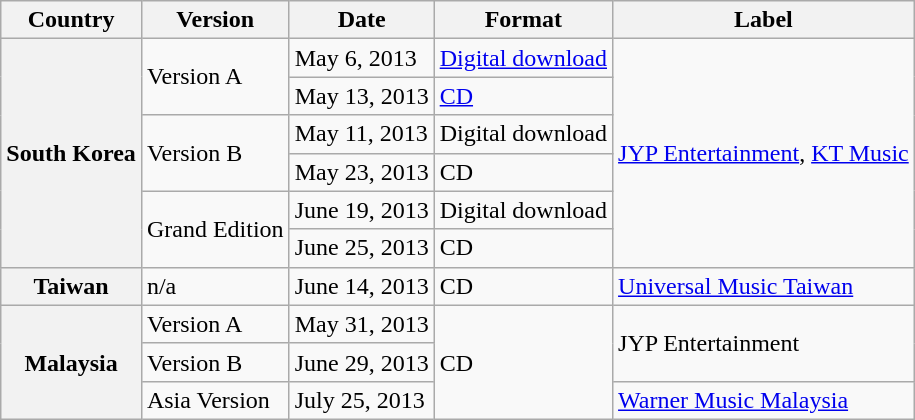<table class="wikitable plainrowheaders">
<tr>
<th scope="col">Country</th>
<th>Version</th>
<th>Date</th>
<th>Format</th>
<th>Label</th>
</tr>
<tr>
<th scope="row" rowspan="6">South Korea</th>
<td rowspan="2">Version A</td>
<td>May 6, 2013</td>
<td><a href='#'>Digital download</a></td>
<td rowspan="6"><a href='#'>JYP Entertainment</a>, <a href='#'>KT Music</a></td>
</tr>
<tr>
<td>May 13, 2013</td>
<td><a href='#'>CD</a></td>
</tr>
<tr>
<td rowspan="2">Version B</td>
<td>May 11, 2013</td>
<td>Digital download</td>
</tr>
<tr>
<td>May 23, 2013</td>
<td>CD</td>
</tr>
<tr>
<td rowspan="2">Grand Edition</td>
<td>June 19, 2013</td>
<td>Digital download</td>
</tr>
<tr>
<td>June 25, 2013</td>
<td>CD</td>
</tr>
<tr>
<th scope="row">Taiwan</th>
<td>n/a</td>
<td>June 14, 2013</td>
<td>CD</td>
<td><a href='#'>Universal Music Taiwan</a></td>
</tr>
<tr>
<th scope="row" rowspan="3">Malaysia</th>
<td>Version A</td>
<td>May 31, 2013</td>
<td rowspan="3">CD</td>
<td rowspan="2">JYP Entertainment</td>
</tr>
<tr>
<td>Version B</td>
<td>June 29, 2013</td>
</tr>
<tr>
<td>Asia Version</td>
<td>July 25, 2013</td>
<td><a href='#'>Warner Music Malaysia</a></td>
</tr>
</table>
